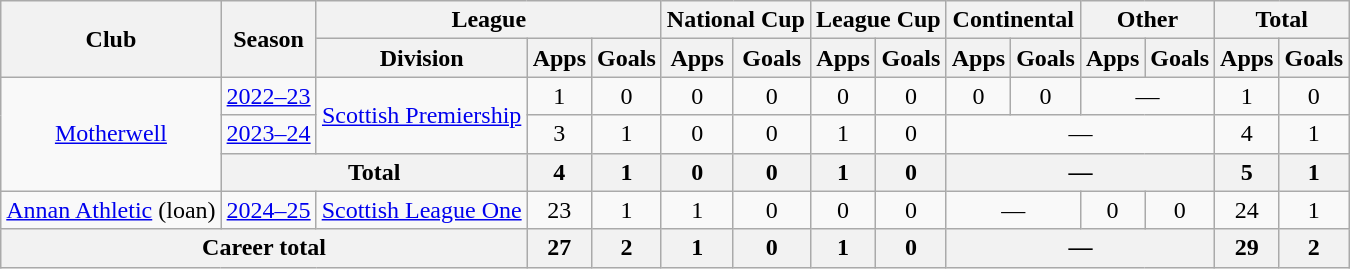<table class="wikitable" style="text-align:center">
<tr>
<th rowspan="2">Club</th>
<th rowspan="2">Season</th>
<th colspan="3">League</th>
<th colspan="2">National Cup</th>
<th colspan="2">League Cup </th>
<th colspan="2">Continental</th>
<th colspan="2">Other</th>
<th colspan="2">Total</th>
</tr>
<tr>
<th>Division</th>
<th>Apps</th>
<th>Goals</th>
<th>Apps</th>
<th>Goals</th>
<th>Apps</th>
<th>Goals</th>
<th>Apps</th>
<th>Goals</th>
<th>Apps</th>
<th>Goals</th>
<th>Apps</th>
<th>Goals</th>
</tr>
<tr>
<td rowspan="3"><a href='#'>Motherwell</a></td>
<td><a href='#'>2022–23</a></td>
<td rowspan="2"><a href='#'>Scottish Premiership</a></td>
<td>1</td>
<td>0</td>
<td>0</td>
<td>0</td>
<td>0</td>
<td>0</td>
<td>0</td>
<td>0</td>
<td colspan="2">—</td>
<td>1</td>
<td>0</td>
</tr>
<tr>
<td><a href='#'>2023–24</a></td>
<td>3</td>
<td>1</td>
<td>0</td>
<td>0</td>
<td>1</td>
<td>0</td>
<td colspan="4">—</td>
<td>4</td>
<td>1</td>
</tr>
<tr>
<th colspan="2">Total</th>
<th>4</th>
<th>1</th>
<th>0</th>
<th>0</th>
<th>1</th>
<th>0</th>
<th colspan="4">—</th>
<th>5</th>
<th>1</th>
</tr>
<tr>
<td><a href='#'>Annan Athletic</a> (loan)</td>
<td><a href='#'>2024–25</a></td>
<td><a href='#'>Scottish League One</a></td>
<td>23</td>
<td>1</td>
<td>1</td>
<td>0</td>
<td>0</td>
<td>0</td>
<td colspan="2">—</td>
<td>0</td>
<td>0</td>
<td>24</td>
<td>1</td>
</tr>
<tr>
<th colspan="3">Career total</th>
<th>27</th>
<th>2</th>
<th>1</th>
<th>0</th>
<th>1</th>
<th>0</th>
<th colspan="4">—</th>
<th>29</th>
<th>2</th>
</tr>
</table>
